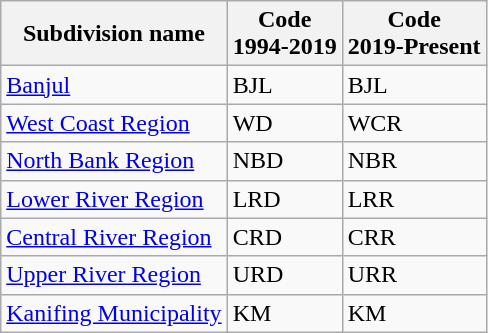<table class="wikitable sortable">
<tr>
<th>Subdivision name</th>
<th>Code<br>1994-2019</th>
<th>Code<br>2019-Present</th>
</tr>
<tr>
<td><a href='#'>Banjul</a></td>
<td>BJL</td>
<td>BJL</td>
</tr>
<tr>
<td><a href='#'>West Coast Region</a></td>
<td>WD</td>
<td>WCR</td>
</tr>
<tr>
<td><a href='#'>North Bank Region</a></td>
<td>NBD</td>
<td>NBR</td>
</tr>
<tr>
<td><a href='#'>Lower River Region</a></td>
<td>LRD</td>
<td>LRR</td>
</tr>
<tr>
<td><a href='#'>Central River Region</a></td>
<td>CRD</td>
<td>CRR</td>
</tr>
<tr>
<td><a href='#'>Upper River Region</a></td>
<td>URD</td>
<td>URR</td>
</tr>
<tr>
<td><a href='#'>Kanifing Municipality</a></td>
<td>KM</td>
<td>KM</td>
</tr>
</table>
